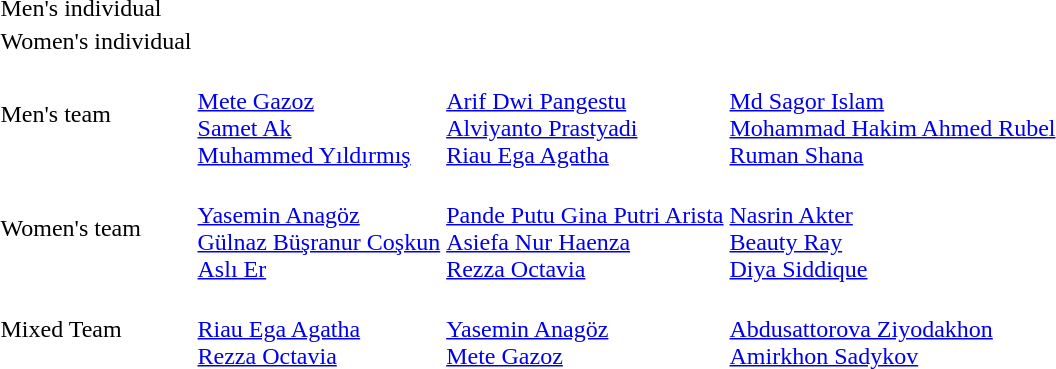<table>
<tr>
<td>Men's individual<br></td>
<td></td>
<td></td>
<td></td>
</tr>
<tr>
<td>Women's individual<br></td>
<td></td>
<td></td>
<td></td>
</tr>
<tr>
<td>Men's team<br></td>
<td><br><a href='#'>Mete Gazoz</a><br><a href='#'>Samet Ak</a><br><a href='#'>Muhammed Yıldırmış</a></td>
<td><br><a href='#'>Arif Dwi Pangestu</a><br><a href='#'>Alviyanto Prastyadi</a><br><a href='#'>Riau Ega Agatha</a></td>
<td><br><a href='#'>Md Sagor Islam</a><br><a href='#'>Mohammad Hakim Ahmed Rubel</a><br><a href='#'>Ruman Shana</a></td>
</tr>
<tr>
<td>Women's team<br></td>
<td><br><a href='#'>Yasemin Anagöz</a><br><a href='#'>Gülnaz Büşranur Coşkun</a><br><a href='#'>Aslı Er</a></td>
<td><br><a href='#'>Pande Putu Gina Putri Arista</a><br><a href='#'>Asiefa Nur Haenza</a><br><a href='#'>Rezza Octavia</a></td>
<td><br><a href='#'>Nasrin Akter</a><br><a href='#'>Beauty Ray</a><br><a href='#'>Diya Siddique</a></td>
</tr>
<tr>
<td>Mixed Team<br></td>
<td><br><a href='#'>Riau Ega Agatha</a><br><a href='#'>Rezza Octavia</a></td>
<td><br><a href='#'>Yasemin Anagöz</a><br><a href='#'>Mete Gazoz</a></td>
<td><br><a href='#'>Abdusattorova Ziyodakhon</a><br><a href='#'>Amirkhon Sadykov</a></td>
</tr>
</table>
